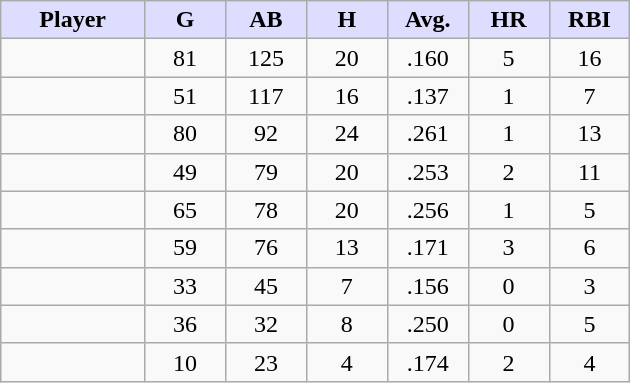<table class="wikitable sortable">
<tr>
<th style="background:#ddf; width:16%;">Player</th>
<th style="background:#ddf; width:9%;">G</th>
<th style="background:#ddf; width:9%;">AB</th>
<th style="background:#ddf; width:9%;">H</th>
<th style="background:#ddf; width:9%;">Avg.</th>
<th style="background:#ddf; width:9%;">HR</th>
<th style="background:#ddf; width:9%;">RBI</th>
</tr>
<tr style="text-align:center;">
<td></td>
<td>81</td>
<td>125</td>
<td>20</td>
<td>.160</td>
<td>5</td>
<td>16</td>
</tr>
<tr style="text-align:center;">
<td></td>
<td>51</td>
<td>117</td>
<td>16</td>
<td>.137</td>
<td>1</td>
<td>7</td>
</tr>
<tr style="text-align:center;">
<td></td>
<td>80</td>
<td>92</td>
<td>24</td>
<td>.261</td>
<td>1</td>
<td>13</td>
</tr>
<tr style="text-align:center;">
<td></td>
<td>49</td>
<td>79</td>
<td>20</td>
<td>.253</td>
<td>2</td>
<td>11</td>
</tr>
<tr style="text-align:center;">
<td></td>
<td>65</td>
<td>78</td>
<td>20</td>
<td>.256</td>
<td>1</td>
<td>5</td>
</tr>
<tr style="text-align:center;">
<td></td>
<td>59</td>
<td>76</td>
<td>13</td>
<td>.171</td>
<td>3</td>
<td>6</td>
</tr>
<tr style="text-align:center;">
<td></td>
<td>33</td>
<td>45</td>
<td>7</td>
<td>.156</td>
<td>0</td>
<td>3</td>
</tr>
<tr style="text-align:center;">
<td></td>
<td>36</td>
<td>32</td>
<td>8</td>
<td>.250</td>
<td>0</td>
<td>5</td>
</tr>
<tr style="text-align:center;">
<td></td>
<td>10</td>
<td>23</td>
<td>4</td>
<td>.174</td>
<td>2</td>
<td>4</td>
</tr>
</table>
